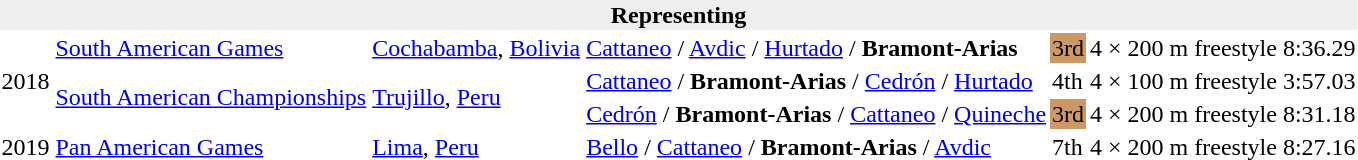<table>
<tr>
<th bgcolor="#eeeeee" colspan="7">Representing </th>
</tr>
<tr>
<td rowspan=3>2018</td>
<td><a href='#'>South American Games</a></td>
<td align=left> <a href='#'>Cochabamba</a>, <a href='#'>Bolivia</a></td>
<td><a href='#'>Cattaneo</a> / <a href='#'>Avdic</a> / <a href='#'>Hurtado</a> / <strong>Bramont-Arias</strong></td>
<td bgcolor="cc9966">3rd</td>
<td>4 × 200 m freestyle</td>
<td>8:36.29</td>
</tr>
<tr>
<td rowspan=2><a href='#'>South American Championships</a></td>
<td align=left rowspan=2> <a href='#'>Trujillo</a>, <a href='#'>Peru</a></td>
<td><a href='#'>Cattaneo</a> / <strong>Bramont-Arias</strong> / <a href='#'>Cedrón</a> / <a href='#'>Hurtado</a></td>
<td>4th</td>
<td>4 × 100 m freestyle</td>
<td>3:57.03</td>
</tr>
<tr>
<td><a href='#'>Cedrón</a> / <strong>Bramont-Arias</strong> / <a href='#'>Cattaneo</a> / <a href='#'>Quineche</a></td>
<td bgcolor="cc9966">3rd</td>
<td>4 × 200 m freestyle</td>
<td>8:31.18</td>
</tr>
<tr>
<td>2019</td>
<td><a href='#'>Pan American Games</a></td>
<td align=left> <a href='#'>Lima</a>, <a href='#'>Peru</a></td>
<td><a href='#'>Bello</a> / <a href='#'>Cattaneo</a> / <strong>Bramont-Arias</strong> / <a href='#'>Avdic</a></td>
<td>7th</td>
<td>4 × 200 m freestyle</td>
<td>8:27.16</td>
</tr>
</table>
